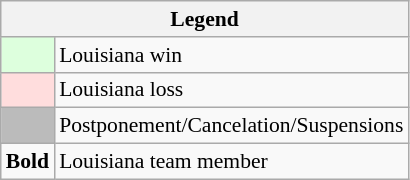<table class="wikitable" style="font-size:90%">
<tr>
<th colspan="2">Legend</th>
</tr>
<tr>
<td bgcolor="#ddffdd"> </td>
<td>Louisiana win</td>
</tr>
<tr>
<td bgcolor="#ffdddd"> </td>
<td>Louisiana loss</td>
</tr>
<tr>
<td bgcolor="#bbbbbb"> </td>
<td>Postponement/Cancelation/Suspensions</td>
</tr>
<tr>
<td><strong>Bold</strong></td>
<td>Louisiana team member</td>
</tr>
</table>
